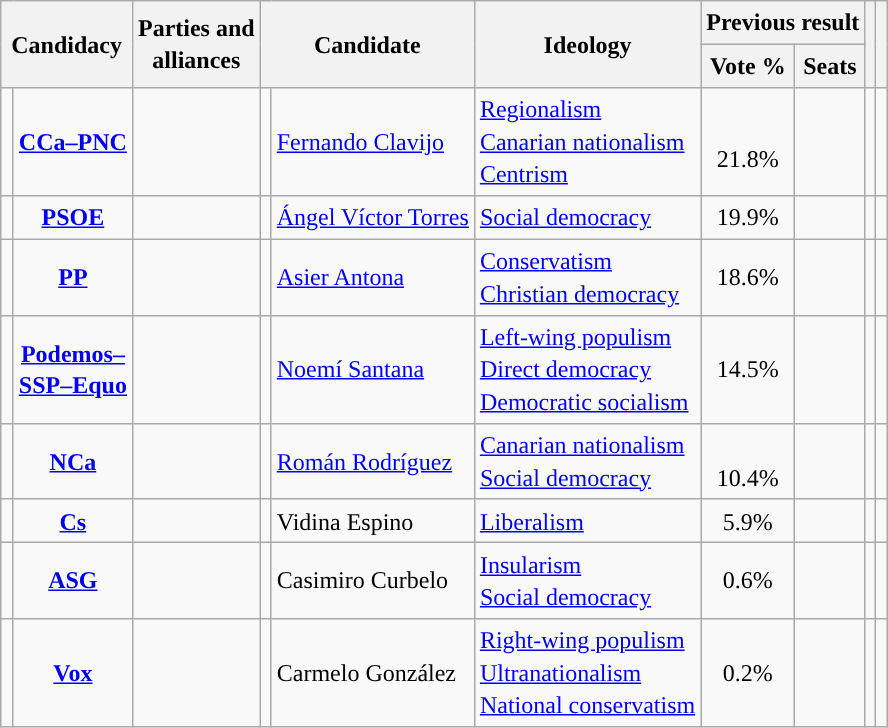<table class="wikitable" style="line-height:1.35em; text-align:left;">
<tr>
<th colspan="2" rowspan="2">Candidacy</th>
<th rowspan="2">Parties and<br>alliances</th>
<th colspan="2" rowspan="2">Candidate</th>
<th rowspan="2">Ideology</th>
<th colspan="2">Previous result</th>
<th rowspan="2"></th>
<th rowspan="2"></th>
</tr>
<tr>
<th>Vote %</th>
<th>Seats</th>
</tr>
<tr>
<td width="1" style="color:inherit;background:"></td>
<td align="center"><strong><a href='#'>CCa–PNC</a></strong></td>
<td></td>
<td></td>
<td><a href='#'>Fernando Clavijo</a></td>
<td><a href='#'>Regionalism</a><br><a href='#'>Canarian nationalism</a><br><a href='#'>Centrism</a></td>
<td align="center"><br>21.8%<br></td>
<td></td>
<td></td>
<td><br></td>
</tr>
<tr>
<td style="color:inherit;background:"></td>
<td align="center"><strong><a href='#'>PSOE</a></strong></td>
<td></td>
<td></td>
<td><a href='#'>Ángel Víctor Torres</a></td>
<td><a href='#'>Social democracy</a></td>
<td align="center">19.9%</td>
<td></td>
<td></td>
<td><br></td>
</tr>
<tr>
<td style="color:inherit;background:"></td>
<td align="center"><strong><a href='#'>PP</a></strong></td>
<td></td>
<td></td>
<td><a href='#'>Asier Antona</a></td>
<td><a href='#'>Conservatism</a><br><a href='#'>Christian democracy</a></td>
<td align="center">18.6%</td>
<td></td>
<td></td>
<td><br></td>
</tr>
<tr>
<td style="color:inherit;background:"></td>
<td align="center"><strong><a href='#'>Podemos–<br>SSP–Equo</a></strong></td>
<td></td>
<td></td>
<td><a href='#'>Noemí Santana</a></td>
<td><a href='#'>Left-wing populism</a><br><a href='#'>Direct democracy</a><br><a href='#'>Democratic socialism</a></td>
<td align="center">14.5%</td>
<td></td>
<td></td>
<td><br></td>
</tr>
<tr>
<td style="color:inherit;background:"></td>
<td align="center"><strong><a href='#'>NCa</a></strong></td>
<td></td>
<td></td>
<td><a href='#'>Román Rodríguez</a></td>
<td><a href='#'>Canarian nationalism</a><br><a href='#'>Social democracy</a></td>
<td align="center"><br>10.4%<br></td>
<td></td>
<td></td>
<td></td>
</tr>
<tr>
<td style="color:inherit;background:"></td>
<td align="center"><strong><a href='#'>Cs</a></strong></td>
<td></td>
<td></td>
<td>Vidina Espino</td>
<td><a href='#'>Liberalism</a></td>
<td align="center">5.9%</td>
<td></td>
<td></td>
<td></td>
</tr>
<tr>
<td style="color:inherit;background:"></td>
<td align="center"><strong><a href='#'>ASG</a></strong></td>
<td></td>
<td></td>
<td>Casimiro Curbelo</td>
<td><a href='#'>Insularism</a><br><a href='#'>Social democracy</a></td>
<td align="center">0.6%</td>
<td></td>
<td></td>
<td></td>
</tr>
<tr>
<td style="color:inherit;background:"></td>
<td align="center"><strong><a href='#'>Vox</a></strong></td>
<td></td>
<td></td>
<td>Carmelo González</td>
<td><a href='#'>Right-wing populism</a><br><a href='#'>Ultranationalism</a><br><a href='#'>National conservatism</a></td>
<td align="center">0.2%</td>
<td></td>
<td></td>
<td></td>
</tr>
</table>
